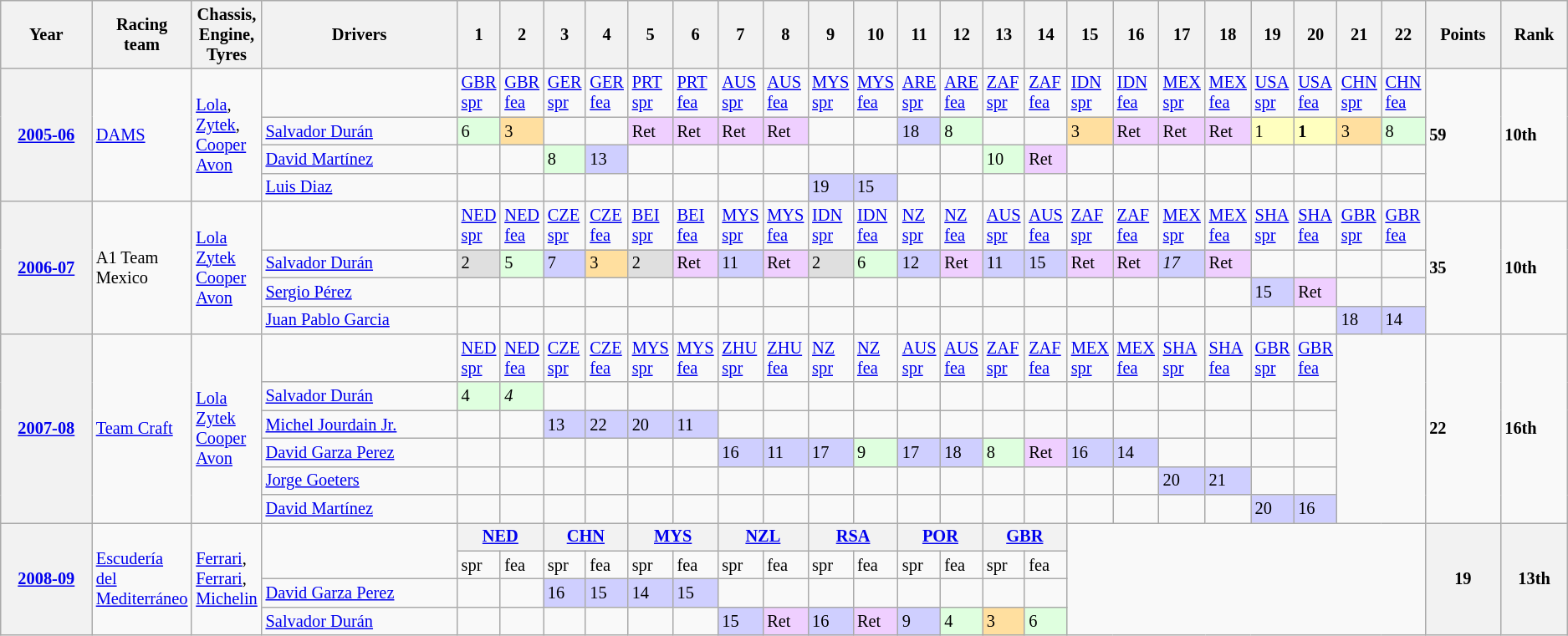<table class="wikitable" style="font-size: 85%">
<tr>
<th>Year</th>
<th width="4%">Racing<br>team</th>
<th width="4%">Chassis,<br>Engine,<br>Tyres</th>
<th>Drivers</th>
<th width="2%">1</th>
<th width="2%">2</th>
<th width="2%">3</th>
<th width="2%">4</th>
<th width="2%">5</th>
<th width="2%">6</th>
<th width="2%">7</th>
<th width="2%">8</th>
<th width="2%">9</th>
<th width="2%">10</th>
<th width="2%">11</th>
<th width="2%">12</th>
<th width="2%">13</th>
<th width="2%">14</th>
<th width="2%">15</th>
<th width="2%">16</th>
<th width="2%">17</th>
<th width="2%">18</th>
<th width="2%">19</th>
<th width="2%">20</th>
<th width="2%">21</th>
<th width="2%">22</th>
<th>Points</th>
<th>Rank</th>
</tr>
<tr>
<th rowspan=4><a href='#'>2005-06</a></th>
<td rowspan=4><a href='#'>DAMS</a></td>
<td rowspan=4><a href='#'>Lola</a>,<br><a href='#'>Zytek</a>,<br><a href='#'>Cooper Avon</a></td>
<td></td>
<td><a href='#'>GBR spr</a></td>
<td><a href='#'>GBR fea</a></td>
<td><a href='#'>GER spr</a></td>
<td><a href='#'>GER fea</a></td>
<td><a href='#'>PRT spr</a></td>
<td><a href='#'>PRT fea</a></td>
<td><a href='#'>AUS spr</a></td>
<td><a href='#'>AUS fea</a></td>
<td><a href='#'>MYS spr</a></td>
<td><a href='#'>MYS fea</a></td>
<td><a href='#'>ARE spr</a></td>
<td><a href='#'>ARE fea</a></td>
<td><a href='#'>ZAF spr</a></td>
<td><a href='#'>ZAF fea</a></td>
<td><a href='#'>IDN spr</a></td>
<td><a href='#'>IDN fea</a></td>
<td><a href='#'>MEX spr</a></td>
<td><a href='#'>MEX fea</a></td>
<td><a href='#'>USA spr</a></td>
<td><a href='#'>USA fea</a></td>
<td><a href='#'>CHN spr</a></td>
<td><a href='#'>CHN fea</a></td>
<td rowspan=4><strong>59</strong></td>
<td rowspan=4><strong>10th</strong></td>
</tr>
<tr>
<td><a href='#'>Salvador Durán</a></td>
<td style="background:#DFFFDF;">6</td>
<td style="background:#FFDF9F;">3</td>
<td></td>
<td></td>
<td style="background:#EFCFFF;">Ret</td>
<td style="background:#EFCFFF;">Ret</td>
<td style="background:#EFCFFF;">Ret</td>
<td style="background:#EFCFFF;">Ret</td>
<td></td>
<td></td>
<td style="background:#CFCFFF;">18</td>
<td style="background:#DFFFDF;">8</td>
<td></td>
<td></td>
<td style="background:#FFDF9F;">3</td>
<td style="background:#EFCFFF;">Ret</td>
<td style="background:#EFCFFF;">Ret</td>
<td style="background:#EFCFFF;">Ret</td>
<td style="background:#FFFFBF;">1</td>
<td style="background:#FFFFBF;"><strong>1</strong></td>
<td style="background:#FFDF9F;">3</td>
<td style="background:#DFFFDF;">8</td>
</tr>
<tr>
<td><a href='#'>David Martínez</a></td>
<td></td>
<td></td>
<td style="background:#DFFFDF;">8</td>
<td style="background:#CFCFFF;">13</td>
<td></td>
<td></td>
<td></td>
<td></td>
<td></td>
<td></td>
<td></td>
<td></td>
<td style="background:#DFFFDF;">10</td>
<td style="background:#EFCFFF;">Ret</td>
<td></td>
<td></td>
<td></td>
<td></td>
<td></td>
<td></td>
<td></td>
<td></td>
</tr>
<tr>
<td><a href='#'>Luis Diaz</a></td>
<td></td>
<td></td>
<td></td>
<td></td>
<td></td>
<td></td>
<td></td>
<td></td>
<td style="background:#CFCFFF;">19</td>
<td style="background:#CFCFFF;">15</td>
<td></td>
<td></td>
<td></td>
<td></td>
<td></td>
<td></td>
<td></td>
<td></td>
<td></td>
<td></td>
<td></td>
<td></td>
</tr>
<tr>
<th rowspan=4><a href='#'>2006-07</a></th>
<td rowspan=4>A1 Team Mexico</td>
<td rowspan=4><a href='#'>Lola</a><br><a href='#'>Zytek</a><br><a href='#'>Cooper Avon</a></td>
<td></td>
<td><a href='#'>NED spr</a></td>
<td><a href='#'>NED fea</a></td>
<td><a href='#'>CZE spr</a></td>
<td><a href='#'>CZE fea</a></td>
<td><a href='#'>BEI spr</a></td>
<td><a href='#'>BEI fea</a></td>
<td><a href='#'>MYS spr</a></td>
<td><a href='#'>MYS fea</a></td>
<td><a href='#'>IDN spr</a></td>
<td><a href='#'>IDN fea</a></td>
<td><a href='#'>NZ spr</a></td>
<td><a href='#'>NZ fea</a></td>
<td><a href='#'>AUS spr</a></td>
<td><a href='#'>AUS fea</a></td>
<td><a href='#'>ZAF spr</a></td>
<td><a href='#'>ZAF fea</a></td>
<td><a href='#'>MEX spr</a></td>
<td><a href='#'>MEX fea</a></td>
<td><a href='#'>SHA spr</a></td>
<td><a href='#'>SHA fea</a></td>
<td><a href='#'>GBR spr</a></td>
<td><a href='#'>GBR fea</a></td>
<td rowspan=4><strong>35</strong></td>
<td rowspan=4><strong>10th</strong></td>
</tr>
<tr>
<td><a href='#'>Salvador Durán</a></td>
<td style="background:#DFDFDF;">2</td>
<td style="background:#DFFFDF;">5</td>
<td style="background:#CFCFFF;">7</td>
<td style="background:#FFDF9F;">3</td>
<td style="background:#DFDFDF;">2</td>
<td style="background:#EFCFFF;">Ret</td>
<td style="background:#CFCFFF;">11</td>
<td style="background:#EFCFFF;">Ret</td>
<td style="background:#DFDFDF;">2</td>
<td style="background:#DFFFDF;">6</td>
<td style="background:#CFCFFF;">12</td>
<td style="background:#EFCFFF;">Ret</td>
<td style="background:#CFCFFF;">11</td>
<td style="background:#CFCFFF;">15</td>
<td style="background:#EFCFFF;">Ret</td>
<td style="background:#EFCFFF;">Ret</td>
<td style="background:#CFCFFF;"><em>17</em></td>
<td style="background:#EFCFFF;">Ret</td>
<td></td>
<td></td>
<td></td>
<td></td>
</tr>
<tr>
<td><a href='#'>Sergio Pérez</a></td>
<td></td>
<td></td>
<td></td>
<td></td>
<td></td>
<td></td>
<td></td>
<td></td>
<td></td>
<td></td>
<td></td>
<td></td>
<td></td>
<td></td>
<td></td>
<td></td>
<td></td>
<td></td>
<td style="background:#CFCFFF;">15</td>
<td style="background:#EFCFFF;">Ret</td>
<td></td>
<td></td>
</tr>
<tr>
<td><a href='#'>Juan Pablo Garcia</a></td>
<td></td>
<td></td>
<td></td>
<td></td>
<td></td>
<td></td>
<td></td>
<td></td>
<td></td>
<td></td>
<td></td>
<td></td>
<td></td>
<td></td>
<td></td>
<td></td>
<td></td>
<td></td>
<td></td>
<td></td>
<td style="background:#CFCFFF;">18</td>
<td style="background:#CFCFFF;">14</td>
</tr>
<tr>
<th rowspan=6><a href='#'>2007-08</a></th>
<td rowspan=6><a href='#'>Team Craft</a></td>
<td rowspan=6><a href='#'>Lola</a><br><a href='#'>Zytek</a><br><a href='#'>Cooper Avon</a></td>
<td></td>
<td><a href='#'>NED spr</a></td>
<td><a href='#'>NED fea</a></td>
<td><a href='#'>CZE spr</a></td>
<td><a href='#'>CZE fea</a></td>
<td><a href='#'>MYS spr</a></td>
<td><a href='#'>MYS fea</a></td>
<td><a href='#'>ZHU spr</a></td>
<td><a href='#'>ZHU fea</a></td>
<td><a href='#'>NZ spr</a></td>
<td><a href='#'>NZ fea</a></td>
<td><a href='#'>AUS spr</a></td>
<td><a href='#'>AUS fea</a></td>
<td><a href='#'>ZAF spr</a></td>
<td><a href='#'>ZAF fea</a></td>
<td><a href='#'>MEX spr</a></td>
<td><a href='#'>MEX fea</a></td>
<td><a href='#'>SHA spr</a></td>
<td><a href='#'>SHA fea</a></td>
<td><a href='#'>GBR spr</a></td>
<td><a href='#'>GBR fea</a></td>
<td colspan=2 rowspan=6></td>
<td rowspan=6><strong>22</strong></td>
<td rowspan=6><strong>16th</strong></td>
</tr>
<tr>
<td><a href='#'>Salvador Durán</a></td>
<td style="background:#DFFFDF;">4</td>
<td style="background:#DFFFDF;"><em>4</em></td>
<td></td>
<td></td>
<td></td>
<td></td>
<td></td>
<td></td>
<td></td>
<td></td>
<td></td>
<td></td>
<td></td>
<td></td>
<td></td>
<td></td>
<td></td>
<td></td>
<td></td>
<td></td>
</tr>
<tr>
<td><a href='#'>Michel Jourdain Jr.</a></td>
<td></td>
<td></td>
<td style="background:#CFCFFF;">13</td>
<td style="background:#CFCFFF;">22</td>
<td style="background:#CFCFFF;">20</td>
<td style="background:#CFCFFF;">11</td>
<td></td>
<td></td>
<td></td>
<td></td>
<td></td>
<td></td>
<td></td>
<td></td>
<td></td>
<td></td>
<td></td>
<td></td>
<td></td>
<td></td>
</tr>
<tr>
<td><a href='#'>David Garza Perez</a></td>
<td></td>
<td></td>
<td></td>
<td></td>
<td></td>
<td></td>
<td style="background:#CFCFFF;">16</td>
<td style="background:#CFCFFF;">11</td>
<td style="background:#CFCFFF;">17</td>
<td style="background:#DFFFDF;">9</td>
<td style="background:#CFCFFF;">17</td>
<td style="background:#CFCFFF;">18</td>
<td style="background:#DFFFDF;">8</td>
<td style="background:#EFCFFF;">Ret</td>
<td style="background:#CFCFFF;">16</td>
<td style="background:#CFCFFF;">14</td>
<td></td>
<td></td>
<td></td>
<td></td>
</tr>
<tr>
<td><a href='#'>Jorge Goeters</a></td>
<td></td>
<td></td>
<td></td>
<td></td>
<td></td>
<td></td>
<td></td>
<td></td>
<td></td>
<td></td>
<td></td>
<td></td>
<td></td>
<td></td>
<td></td>
<td></td>
<td style="background:#CFCFFF;">20</td>
<td style="background:#CFCFFF;">21</td>
<td></td>
<td></td>
</tr>
<tr>
<td><a href='#'>David Martínez</a></td>
<td></td>
<td></td>
<td></td>
<td></td>
<td></td>
<td></td>
<td></td>
<td></td>
<td></td>
<td></td>
<td></td>
<td></td>
<td></td>
<td></td>
<td></td>
<td></td>
<td></td>
<td></td>
<td style="background:#CFCFFF;">20</td>
<td style="background:#CFCFFF;">16<br></td>
</tr>
<tr>
<th rowspan=4><a href='#'>2008-09</a></th>
<td rowspan=4><a href='#'>Escudería del Mediterráneo</a></td>
<td rowspan=4><a href='#'>Ferrari</a>,<br><a href='#'>Ferrari</a>,<br><a href='#'>Michelin</a></td>
<td rowspan=2></td>
<th colspan=2><a href='#'>NED</a></th>
<th colspan=2><a href='#'>CHN</a></th>
<th colspan=2><a href='#'>MYS</a></th>
<th colspan=2><a href='#'>NZL</a></th>
<th colspan=2><a href='#'>RSA</a></th>
<th colspan=2><a href='#'>POR</a></th>
<th colspan=2><a href='#'>GBR</a></th>
<td colspan=8 rowspan=4></td>
<th rowspan=4>19</th>
<th rowspan=4>13th</th>
</tr>
<tr>
<td>spr</td>
<td>fea</td>
<td>spr</td>
<td>fea</td>
<td>spr</td>
<td>fea</td>
<td>spr</td>
<td>fea</td>
<td>spr</td>
<td>fea</td>
<td>spr</td>
<td>fea</td>
<td>spr</td>
<td>fea</td>
</tr>
<tr>
<td><a href='#'>David Garza Perez</a></td>
<td></td>
<td></td>
<td style="background:#CFCFFF;">16</td>
<td style="background:#CFCFFF;">15</td>
<td style="background:#CFCFFF;">14</td>
<td style="background:#CFCFFF;">15</td>
<td></td>
<td></td>
<td></td>
<td></td>
<td></td>
<td></td>
<td></td>
<td></td>
</tr>
<tr>
<td><a href='#'>Salvador Durán</a></td>
<td></td>
<td></td>
<td></td>
<td></td>
<td></td>
<td></td>
<td style="background:#CFCFFF;">15</td>
<td style="background:#EFCFFF;">Ret</td>
<td style="background:#CFCFFF;">16</td>
<td style="background:#EFCFFF;">Ret</td>
<td style="background:#CFCFFF;">9</td>
<td style="background:#DFFFDF;">4</td>
<td style="background:#FFDF9F;">3</td>
<td style="background:#DFFFDF;">6</td>
</tr>
</table>
